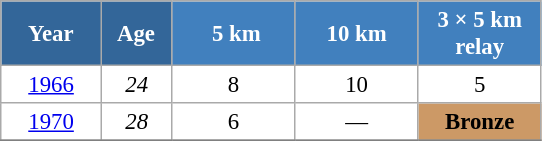<table class="wikitable" style="font-size:95%; text-align:center; border:grey solid 1px; border-collapse:collapse; background:#ffffff;">
<tr>
<th style="background-color:#369; color:white; width:60px;"> Year </th>
<th style="background-color:#369; color:white; width:40px;"> Age </th>
<th style="background-color:#4180be; color:white; width:75px;"> 5 km</th>
<th style="background-color:#4180be; color:white; width:75px;"> 10 km </th>
<th style="background-color:#4180be; color:white; width:75px;"> 3 × 5 km <br> relay </th>
</tr>
<tr>
<td><a href='#'>1966</a></td>
<td><em>24</em></td>
<td>8</td>
<td>10</td>
<td>5</td>
</tr>
<tr>
<td><a href='#'>1970</a></td>
<td><em>28</em></td>
<td>6</td>
<td>—</td>
<td bgcolor="cc9966"><strong>Bronze</strong></td>
</tr>
<tr>
</tr>
</table>
